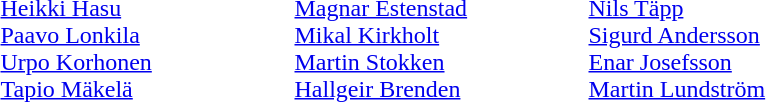<table>
<tr>
<td style="width:12em"><br><a href='#'>Heikki Hasu</a><br><a href='#'>Paavo Lonkila</a><br><a href='#'>Urpo Korhonen</a><br><a href='#'>Tapio Mäkelä</a></td>
<td style="width:12em"><br><a href='#'>Magnar Estenstad</a><br><a href='#'>Mikal Kirkholt</a><br><a href='#'>Martin Stokken</a><br><a href='#'>Hallgeir Brenden</a></td>
<td style="width:12em"><br><a href='#'>Nils Täpp</a><br><a href='#'>Sigurd Andersson</a><br><a href='#'>Enar Josefsson</a><br><a href='#'>Martin Lundström</a></td>
</tr>
</table>
